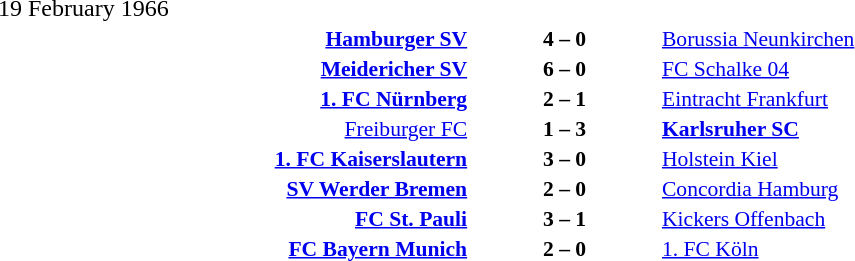<table width=100% cellspacing=1>
<tr>
<th width=25%></th>
<th width=10%></th>
<th width=25%></th>
<th></th>
</tr>
<tr>
<td>19 February 1966</td>
</tr>
<tr style=font-size:90%>
<td align=right><strong><a href='#'>Hamburger SV</a></strong></td>
<td align=center><strong>4 – 0</strong></td>
<td><a href='#'>Borussia Neunkirchen</a></td>
</tr>
<tr style=font-size:90%>
<td align=right><strong><a href='#'>Meidericher SV</a></strong></td>
<td align=center><strong>6 – 0</strong></td>
<td><a href='#'>FC Schalke 04</a></td>
</tr>
<tr style=font-size:90%>
<td align=right><strong><a href='#'>1. FC Nürnberg</a></strong></td>
<td align=center><strong>2 – 1</strong></td>
<td><a href='#'>Eintracht Frankfurt</a></td>
</tr>
<tr style=font-size:90%>
<td align=right><a href='#'>Freiburger FC</a></td>
<td align=center><strong>1 – 3</strong></td>
<td><strong><a href='#'>Karlsruher SC</a></strong></td>
</tr>
<tr style=font-size:90%>
<td align=right><strong><a href='#'>1. FC Kaiserslautern</a></strong></td>
<td align=center><strong>3 – 0</strong></td>
<td><a href='#'>Holstein Kiel</a></td>
</tr>
<tr style=font-size:90%>
<td align=right><strong><a href='#'>SV Werder Bremen</a></strong></td>
<td align=center><strong>2 – 0</strong></td>
<td><a href='#'>Concordia Hamburg</a></td>
</tr>
<tr style=font-size:90%>
<td align=right><strong><a href='#'>FC St. Pauli</a></strong></td>
<td align=center><strong>3 – 1</strong></td>
<td><a href='#'>Kickers Offenbach</a></td>
</tr>
<tr style=font-size:90%>
<td align=right><strong><a href='#'>FC Bayern Munich</a></strong></td>
<td align=center><strong>2 – 0</strong></td>
<td><a href='#'>1. FC Köln</a></td>
</tr>
</table>
